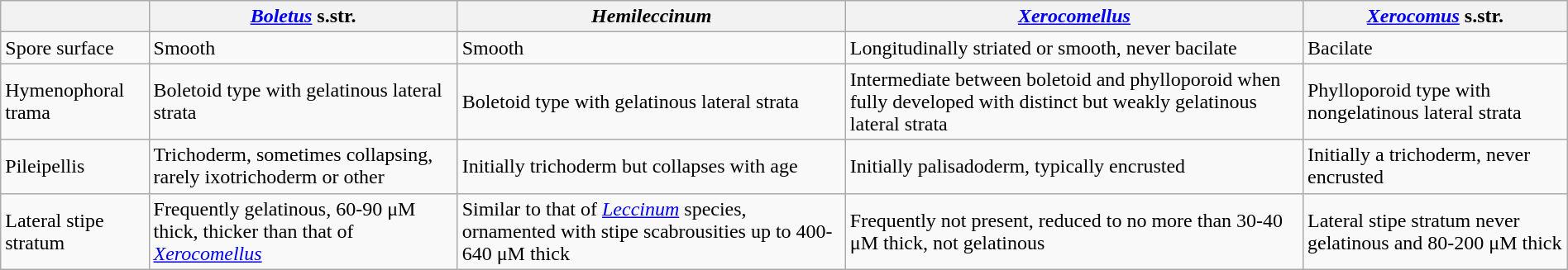<table class="wikitable sortable" style="margin:1em auto;">
<tr>
<th></th>
<th><em><a href='#'>Boletus</a></em> s.str.</th>
<th><em>Hemileccinum</em></th>
<th><em><a href='#'>Xerocomellus</a></em></th>
<th><em><a href='#'>Xerocomus</a></em> s.str.</th>
</tr>
<tr>
<td>Spore surface</td>
<td>Smooth</td>
<td>Smooth</td>
<td>Longitudinally striated or smooth, never bacilate</td>
<td>Bacilate</td>
</tr>
<tr>
<td>Hymenophoral trama</td>
<td>Boletoid type with gelatinous lateral strata</td>
<td>Boletoid type with gelatinous lateral strata</td>
<td>Intermediate between boletoid and phylloporoid when fully developed with distinct but weakly gelatinous lateral strata</td>
<td>Phylloporoid type with nongelatinous lateral strata</td>
</tr>
<tr>
<td>Pileipellis</td>
<td>Trichoderm, sometimes collapsing, rarely ixotrichoderm or other</td>
<td>Initially trichoderm but collapses with age</td>
<td>Initially palisadoderm, typically encrusted</td>
<td>Initially a trichoderm, never encrusted</td>
</tr>
<tr>
<td>Lateral stipe stratum</td>
<td>Frequently gelatinous, 60-90 μM thick, thicker than that of <em><a href='#'>Xerocomellus</a></em></td>
<td>Similar to that of <em><a href='#'>Leccinum</a></em> species, ornamented with stipe scabrousities up to 400-640 μM thick</td>
<td>Frequently not present, reduced to no more than 30-40 μM thick, not gelatinous</td>
<td>Lateral stipe stratum never gelatinous and 80-200 μM thick</td>
</tr>
</table>
